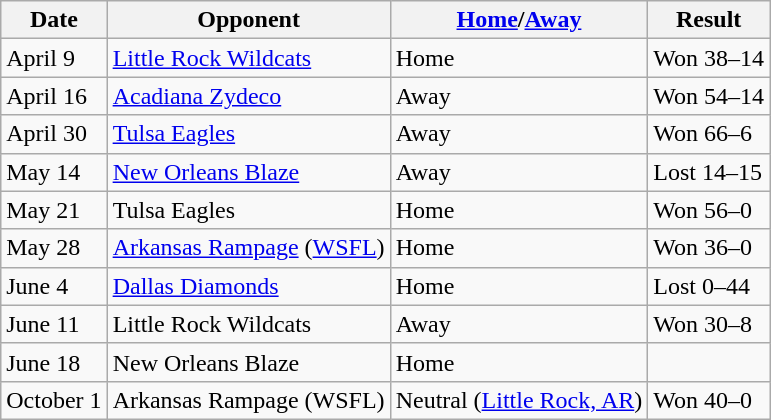<table class="wikitable">
<tr>
<th>Date</th>
<th>Opponent</th>
<th><a href='#'>Home</a>/<a href='#'>Away</a></th>
<th>Result</th>
</tr>
<tr>
<td>April 9</td>
<td><a href='#'>Little Rock Wildcats</a></td>
<td>Home</td>
<td>Won 38–14</td>
</tr>
<tr>
<td>April 16</td>
<td><a href='#'>Acadiana Zydeco</a></td>
<td>Away</td>
<td>Won 54–14</td>
</tr>
<tr>
<td>April 30</td>
<td><a href='#'>Tulsa Eagles</a></td>
<td>Away</td>
<td>Won 66–6</td>
</tr>
<tr>
<td>May 14</td>
<td><a href='#'>New Orleans Blaze</a></td>
<td>Away</td>
<td>Lost 14–15</td>
</tr>
<tr>
<td>May 21</td>
<td>Tulsa Eagles</td>
<td>Home</td>
<td>Won 56–0</td>
</tr>
<tr>
<td>May 28</td>
<td><a href='#'>Arkansas Rampage</a> (<a href='#'>WSFL</a>)</td>
<td>Home</td>
<td>Won 36–0</td>
</tr>
<tr>
<td>June 4</td>
<td><a href='#'>Dallas Diamonds</a></td>
<td>Home</td>
<td>Lost 0–44</td>
</tr>
<tr>
<td>June 11</td>
<td>Little Rock Wildcats</td>
<td>Away</td>
<td>Won 30–8</td>
</tr>
<tr>
<td>June 18</td>
<td>New Orleans Blaze</td>
<td>Home</td>
<td></td>
</tr>
<tr>
<td>October 1</td>
<td>Arkansas Rampage (WSFL)</td>
<td>Neutral (<a href='#'>Little Rock, AR</a>)</td>
<td>Won 40–0</td>
</tr>
</table>
